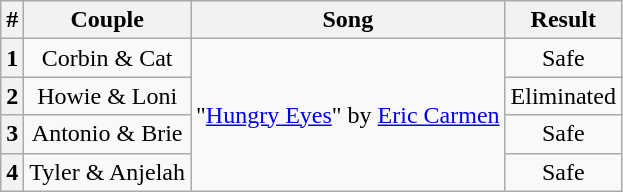<table class="wikitable plainrowheaders" style="text-align: center;">
<tr>
<th>#</th>
<th>Couple</th>
<th>Song</th>
<th>Result</th>
</tr>
<tr>
<th>1</th>
<td>Corbin & Cat</td>
<td rowspan=4>"<a href='#'>Hungry Eyes</a>" by <a href='#'>Eric Carmen</a></td>
<td>Safe</td>
</tr>
<tr>
<th>2</th>
<td>Howie & Loni</td>
<td>Eliminated</td>
</tr>
<tr>
<th>3</th>
<td>Antonio & Brie</td>
<td>Safe</td>
</tr>
<tr>
<th>4</th>
<td>Tyler & Anjelah</td>
<td>Safe</td>
</tr>
</table>
